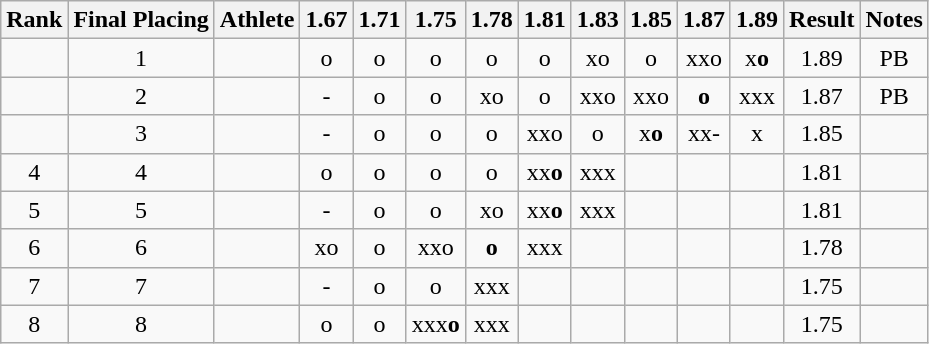<table class="wikitable" style="text-align:center">
<tr>
<th>Rank</th>
<th>Final Placing</th>
<th>Athlete</th>
<th>1.67</th>
<th>1.71</th>
<th>1.75</th>
<th>1.78</th>
<th>1.81</th>
<th>1.83</th>
<th>1.85</th>
<th>1.87</th>
<th>1.89</th>
<th>Result</th>
<th>Notes</th>
</tr>
<tr>
<td></td>
<td>1</td>
<td align=left></td>
<td>o</td>
<td>o</td>
<td>o</td>
<td>o</td>
<td>o</td>
<td>xo</td>
<td>o</td>
<td>xxo</td>
<td>x<strong>o</strong></td>
<td>1.89</td>
<td>PB</td>
</tr>
<tr>
<td></td>
<td>2</td>
<td align=left></td>
<td>-</td>
<td>o</td>
<td>o</td>
<td>xo</td>
<td>o</td>
<td>xxo</td>
<td>xxo</td>
<td><strong>o</strong></td>
<td>xxx</td>
<td>1.87</td>
<td>PB</td>
</tr>
<tr>
<td></td>
<td>3</td>
<td align=left></td>
<td>-</td>
<td>o</td>
<td>o</td>
<td>o</td>
<td>xxo</td>
<td>o</td>
<td>x<strong>o</strong></td>
<td>xx-</td>
<td>x</td>
<td>1.85</td>
<td></td>
</tr>
<tr>
<td>4</td>
<td>4</td>
<td align=left></td>
<td>o</td>
<td>o</td>
<td>o</td>
<td>o</td>
<td>xx<strong>o</strong></td>
<td>xxx</td>
<td></td>
<td></td>
<td></td>
<td>1.81</td>
<td></td>
</tr>
<tr>
<td>5</td>
<td>5</td>
<td align=left></td>
<td>-</td>
<td>o</td>
<td>o</td>
<td>xo</td>
<td>xx<strong>o</strong></td>
<td>xxx</td>
<td></td>
<td></td>
<td></td>
<td>1.81</td>
<td></td>
</tr>
<tr>
<td>6</td>
<td>6</td>
<td align=left></td>
<td>xo</td>
<td>o</td>
<td>xxo</td>
<td><strong>o</strong></td>
<td>xxx</td>
<td></td>
<td></td>
<td></td>
<td></td>
<td>1.78</td>
<td></td>
</tr>
<tr>
<td>7</td>
<td>7</td>
<td align=left></td>
<td>-</td>
<td>o</td>
<td>o</td>
<td>xxx</td>
<td></td>
<td></td>
<td></td>
<td></td>
<td></td>
<td>1.75</td>
<td></td>
</tr>
<tr>
<td>8</td>
<td>8</td>
<td align=left></td>
<td>o</td>
<td>o</td>
<td>xxx<strong>o</strong></td>
<td>xxx</td>
<td></td>
<td></td>
<td></td>
<td></td>
<td></td>
<td>1.75</td>
<td></td>
</tr>
</table>
